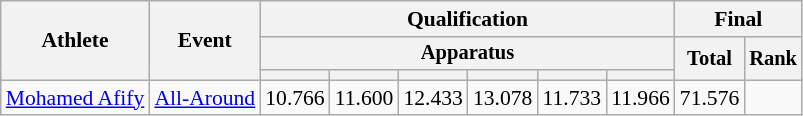<table class="wikitable" style="font-size:90%">
<tr>
<th rowspan=3>Athlete</th>
<th rowspan=3>Event</th>
<th colspan =6>Qualification</th>
<th colspan =7>Final</th>
</tr>
<tr style="font-size:95%">
<th colspan=6>Apparatus</th>
<th rowspan=2>Total</th>
<th rowspan=2>Rank</th>
</tr>
<tr style="font-size:95%">
<th></th>
<th></th>
<th></th>
<th></th>
<th></th>
<th></th>
</tr>
<tr align=center>
<td align=left><a href='#'>Mohamed Afify</a></td>
<td align=left><a href='#'>All-Around</a></td>
<td>10.766</td>
<td>11.600</td>
<td>12.433</td>
<td>13.078</td>
<td>11.733</td>
<td>11.966</td>
<td>71.576</td>
<td></td>
</tr>
</table>
